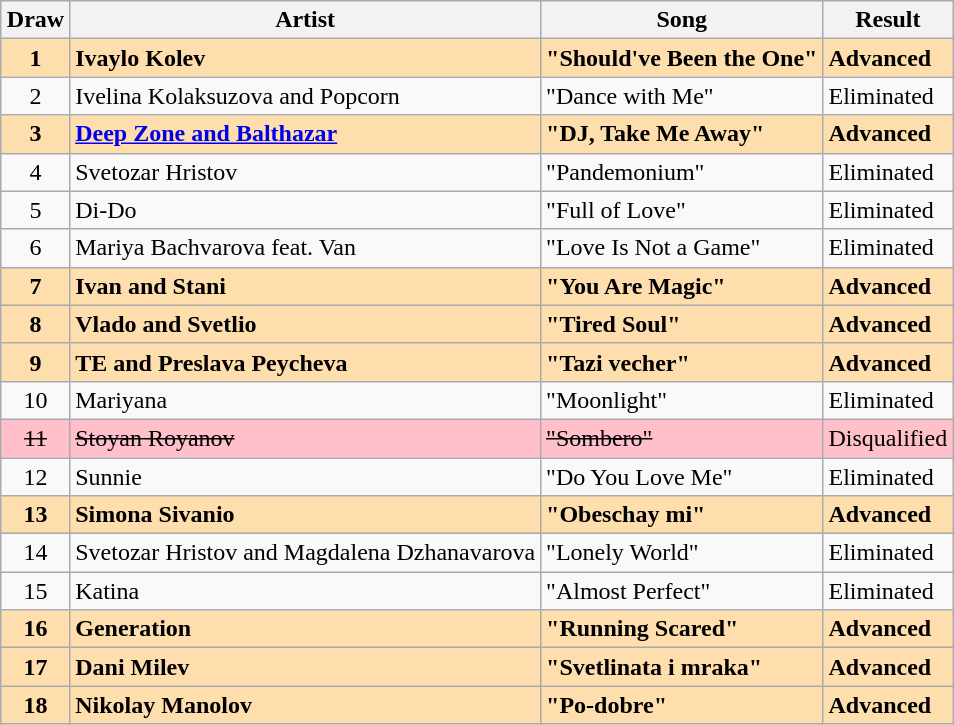<table class="sortable wikitable" style="margin: 1em auto 1em auto; text-align:center">
<tr>
<th>Draw</th>
<th>Artist</th>
<th>Song</th>
<th>Result</th>
</tr>
<tr style="font-weight:bold; background:navajowhite;">
<td>1</td>
<td align="left">Ivaylo Kolev</td>
<td align="left">"Should've Been the One"</td>
<td align="left">Advanced</td>
</tr>
<tr>
<td>2</td>
<td align="left">Ivelina Kolaksuzova and Popcorn</td>
<td align="left">"Dance with Me"</td>
<td align="left">Eliminated</td>
</tr>
<tr style="font-weight:bold; background:navajowhite;">
<td>3</td>
<td align="left"><a href='#'>Deep Zone and Balthazar</a></td>
<td align="left">"DJ, Take Me Away"</td>
<td align="left">Advanced</td>
</tr>
<tr>
<td>4</td>
<td align="left">Svetozar Hristov</td>
<td align="left">"Pandemonium"</td>
<td align="left">Eliminated</td>
</tr>
<tr>
<td>5</td>
<td align="left">Di-Do</td>
<td align="left">"Full of Love"</td>
<td align="left">Eliminated</td>
</tr>
<tr>
<td>6</td>
<td align="left">Mariya Bachvarova feat. Van</td>
<td align="left">"Love Is Not a Game"</td>
<td align="left">Eliminated</td>
</tr>
<tr style="font-weight:bold; background:navajowhite;">
<td>7</td>
<td align="left">Ivan and Stani</td>
<td align="left">"You Are Magic"</td>
<td align="left">Advanced</td>
</tr>
<tr style="font-weight:bold; background:navajowhite;">
<td>8</td>
<td align="left">Vlado and Svetlio</td>
<td align="left">"Tired Soul"</td>
<td align="left">Advanced</td>
</tr>
<tr style="font-weight:bold; background:navajowhite;">
<td>9</td>
<td align="left">TE and Preslava Peycheva</td>
<td align="left">"Tazi vecher"</td>
<td align="left">Advanced</td>
</tr>
<tr>
<td>10</td>
<td align="left">Mariyana</td>
<td align="left">"Moonlight"</td>
<td align="left">Eliminated</td>
</tr>
<tr class="sortbottom" style="background:pink;">
<td><s>11</s></td>
<td align="left"><s>Stoyan Royanov</s></td>
<td align="left"><s>"Sombero"</s></td>
<td align="left">Disqualified</td>
</tr>
<tr>
<td>12</td>
<td align="left">Sunnie</td>
<td align="left">"Do You Love Me"</td>
<td align="left">Eliminated</td>
</tr>
<tr style="font-weight:bold; background:navajowhite;">
<td>13</td>
<td align="left">Simona Sivanio</td>
<td align="left">"Obeschay mi"</td>
<td align="left">Advanced</td>
</tr>
<tr>
<td>14</td>
<td align="left">Svetozar Hristov and Magdalena Dzhanavarova</td>
<td align="left">"Lonely World"</td>
<td align="left">Eliminated</td>
</tr>
<tr>
<td>15</td>
<td align="left">Katina</td>
<td align="left">"Almost Perfect"</td>
<td align="left">Eliminated</td>
</tr>
<tr style="font-weight:bold; background:navajowhite;">
<td>16</td>
<td align="left">Generation</td>
<td align="left">"Running Scared"</td>
<td align="left">Advanced</td>
</tr>
<tr style="font-weight:bold; background:navajowhite;">
<td>17</td>
<td align="left">Dani Milev</td>
<td align="left">"Svetlinata i mraka"</td>
<td align="left">Advanced</td>
</tr>
<tr style="font-weight:bold; background:navajowhite;">
<td>18</td>
<td align="left">Nikolay Manolov</td>
<td align="left">"Po-dobre"</td>
<td align="left">Advanced</td>
</tr>
</table>
